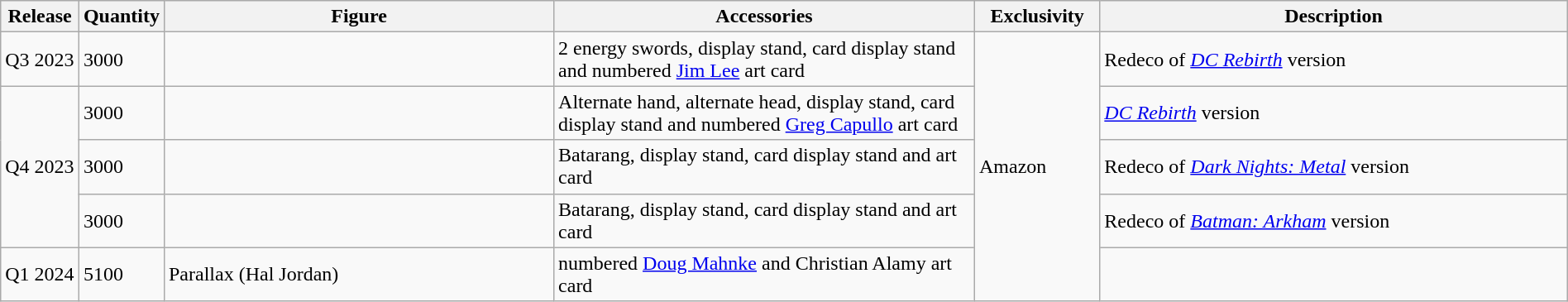<table class="wikitable" style="width:100%;">
<tr>
<th width=5%!scope="col">Release</th>
<th width=5%!scope="col">Quantity</th>
<th width=25%!scope="col">Figure</th>
<th width=27%!scope="col">Accessories</th>
<th width=8%!scope="col">Exclusivity</th>
<th width=35%!scope="col">Description</th>
</tr>
<tr>
<td>Q3 2023</td>
<td>3000</td>
<td></td>
<td>2 energy swords, display stand, card display stand and numbered <a href='#'>Jim Lee</a> art card</td>
<td rowspan=5>Amazon</td>
<td>Redeco of <em><a href='#'>DC Rebirth</a></em> version</td>
</tr>
<tr>
<td rowspan=3>Q4 2023</td>
<td>3000</td>
<td></td>
<td>Alternate hand, alternate head, display stand, card display stand and numbered <a href='#'>Greg Capullo</a> art card</td>
<td><em><a href='#'>DC Rebirth</a></em> version</td>
</tr>
<tr>
<td>3000</td>
<td></td>
<td>Batarang, display stand, card display stand and art card</td>
<td>Redeco of <em><a href='#'>Dark Nights: Metal</a></em> version</td>
</tr>
<tr>
<td>3000</td>
<td></td>
<td>Batarang, display stand, card display stand and art card</td>
<td>Redeco of <em><a href='#'>Batman: Arkham</a></em> version</td>
</tr>
<tr>
<td>Q1 2024</td>
<td>5100</td>
<td>Parallax (Hal Jordan)</td>
<td>numbered <a href='#'>Doug Mahnke</a> and Christian Alamy art card</td>
<td></td>
</tr>
</table>
